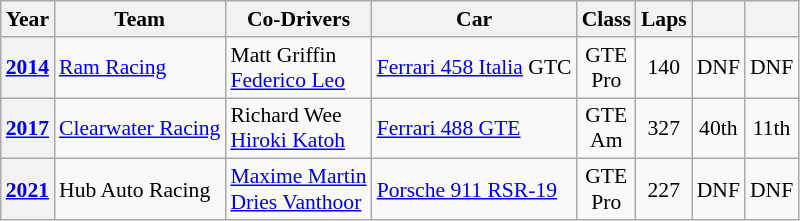<table class="wikitable" style="text-align:center; font-size:90%">
<tr>
<th>Year</th>
<th>Team</th>
<th>Co-Drivers</th>
<th>Car</th>
<th>Class</th>
<th>Laps</th>
<th></th>
<th></th>
</tr>
<tr>
<th><a href='#'>2014</a></th>
<td align="left" nowrap> <a href='#'>Ram Racing</a></td>
<td align="left" nowrap> Matt Griffin<br> <a href='#'>Federico Leo</a></td>
<td align="left" nowrap><a href='#'>Ferrari 458 Italia</a> GTC</td>
<td>GTE<br>Pro</td>
<td>140</td>
<td>DNF</td>
<td>DNF</td>
</tr>
<tr>
<th><a href='#'>2017</a></th>
<td align="left" nowrap> <a href='#'>Clearwater Racing</a></td>
<td align="left" nowrap> Richard Wee<br> <a href='#'>Hiroki Katoh</a></td>
<td align="left" nowrap><a href='#'>Ferrari 488 GTE</a></td>
<td>GTE<br>Am</td>
<td>327</td>
<td>40th</td>
<td>11th</td>
</tr>
<tr>
<th><a href='#'>2021</a></th>
<td align="left" nowrap> Hub Auto Racing</td>
<td align="left" nowrap> <a href='#'>Maxime Martin</a><br> <a href='#'>Dries Vanthoor</a></td>
<td align="left" nowrap><a href='#'>Porsche 911 RSR-19</a></td>
<td>GTE<br>Pro</td>
<td>227</td>
<td>DNF</td>
<td>DNF</td>
</tr>
</table>
